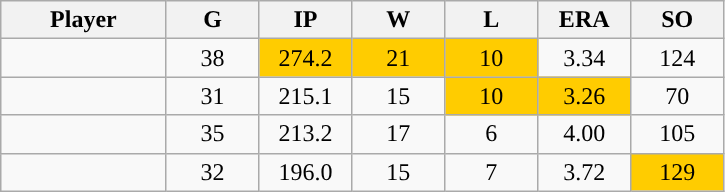<table class="wikitable sortable">
<tr>
<th bgcolor="#DDDDFF" width="16%">Player</th>
<th bgcolor="#DDDDFF" width="9%">G</th>
<th bgcolor="#DDDDFF" width="9%">IP</th>
<th bgcolor="#DDDDFF" width="9%">W</th>
<th bgcolor="#DDDDFF" width="9%">L</th>
<th bgcolor="#DDDDFF" width="9%">ERA</th>
<th bgcolor="#DDDDFF" width="9%">SO</th>
</tr>
<tr align="center">
<td></td>
<td>38</td>
<td style="background:#fc0;">274.2</td>
<td style="background:#fc0;">21</td>
<td style="background:#fc0;">10</td>
<td>3.34</td>
<td>124</td>
</tr>
<tr align="center">
<td></td>
<td>31</td>
<td>215.1</td>
<td>15</td>
<td style="background:#fc0;">10</td>
<td style="background:#fc0;">3.26</td>
<td>70</td>
</tr>
<tr align="center">
<td></td>
<td>35</td>
<td>213.2</td>
<td>17</td>
<td>6</td>
<td>4.00</td>
<td>105</td>
</tr>
<tr align="center">
<td></td>
<td>32</td>
<td>196.0</td>
<td>15</td>
<td>7</td>
<td>3.72</td>
<td style="background:#fc0;">129</td>
</tr>
</table>
